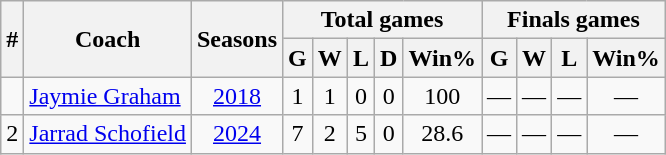<table class="wikitable sortable" style="text-align:center;" border="1">
<tr>
<th rowspan="2">#</th>
<th rowspan="2">Coach</th>
<th rowspan="2">Seasons</th>
<th colspan="5">Total games</th>
<th colspan="4">Finals games</th>
</tr>
<tr>
<th>G</th>
<th>W</th>
<th>L</th>
<th>D</th>
<th>Win%</th>
<th>G</th>
<th>W</th>
<th>L</th>
<th>Win%</th>
</tr>
<tr>
<td align="center"></td>
<td align="left"><a href='#'>Jaymie Graham</a></td>
<td><a href='#'>2018</a></td>
<td>1</td>
<td>1</td>
<td>0</td>
<td>0</td>
<td>100</td>
<td>—</td>
<td>—</td>
<td>—</td>
<td>—</td>
</tr>
<tr>
<td>2</td>
<td><a href='#'>Jarrad Schofield</a></td>
<td><a href='#'>2024</a></td>
<td>7</td>
<td>2</td>
<td>5</td>
<td>0</td>
<td>28.6</td>
<td>—</td>
<td>—</td>
<td>—</td>
<td>—</td>
</tr>
</table>
